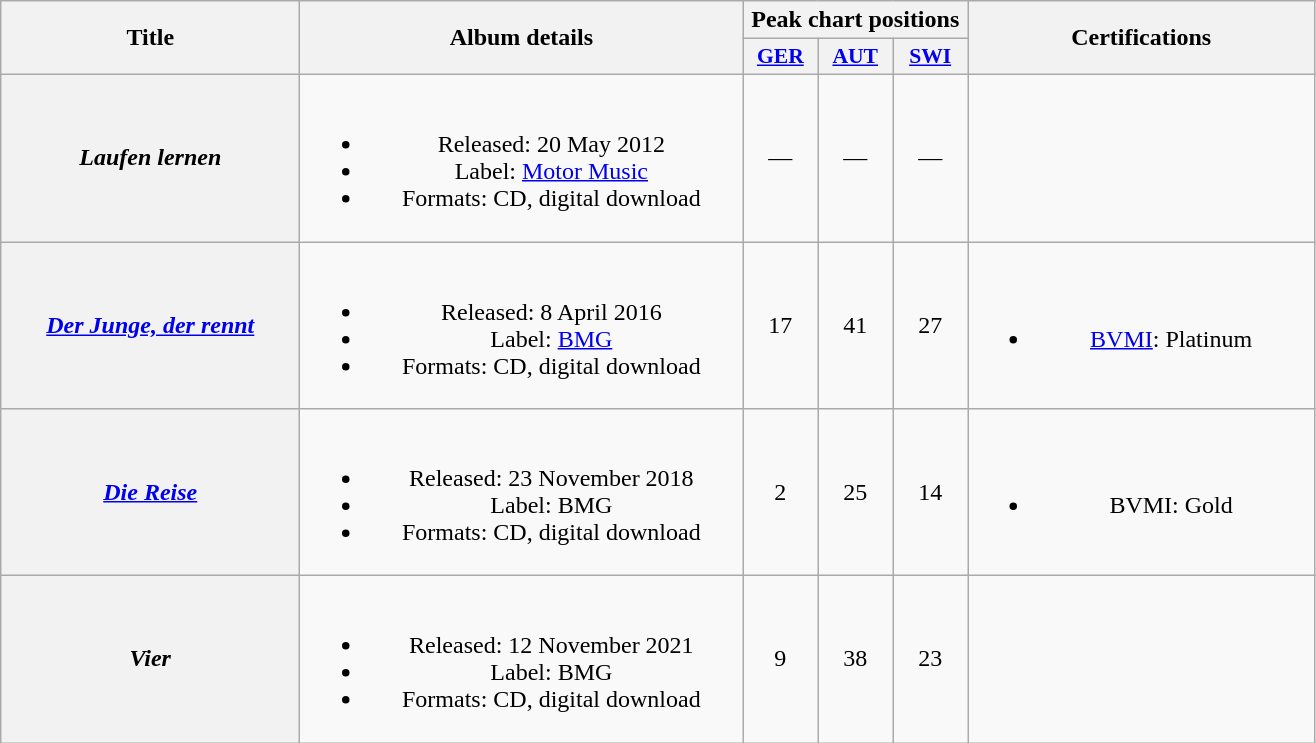<table class="wikitable plainrowheaders" style="text-align:center;">
<tr>
<th scope="col" rowspan="2" style="width:12em;">Title</th>
<th scope="col" rowspan="2" style="width:18em;">Album details</th>
<th scope="col" colspan="3">Peak chart positions</th>
<th scope="col" rowspan="2" style="width:14em;">Certifications</th>
</tr>
<tr>
<th scope="col" style="width:3em;font-size:90%;"><a href='#'>GER</a><br></th>
<th scope="col" style="width:3em;font-size:90%;"><a href='#'>AUT</a><br></th>
<th scope="col" style="width:3em;font-size:90%;"><a href='#'>SWI</a><br></th>
</tr>
<tr>
<th scope="row"><em>Laufen lernen</em></th>
<td><br><ul><li>Released: 20 May 2012</li><li>Label: <a href='#'>Motor Music</a></li><li>Formats: CD, digital download</li></ul></td>
<td>—</td>
<td>—</td>
<td>—</td>
<td align="left"></td>
</tr>
<tr>
<th scope="row"><em><a href='#'>Der Junge, der rennt</a></em></th>
<td><br><ul><li>Released: 8 April 2016</li><li>Label: <a href='#'>BMG</a></li><li>Formats: CD, digital download</li></ul></td>
<td>17</td>
<td>41</td>
<td>27</td>
<td><br><ul><li><a href='#'>BVMI</a>: Platinum</li></ul></td>
</tr>
<tr>
<th scope="row"><em><a href='#'>Die Reise</a></em></th>
<td><br><ul><li>Released: 23 November 2018</li><li>Label: BMG</li><li>Formats: CD, digital download</li></ul></td>
<td>2</td>
<td>25</td>
<td>14</td>
<td><br><ul><li>BVMI: Gold</li></ul></td>
</tr>
<tr>
<th scope="row"><em>Vier</em></th>
<td><br><ul><li>Released: 12 November 2021</li><li>Label: BMG</li><li>Formats: CD, digital download</li></ul></td>
<td>9</td>
<td>38</td>
<td>23</td>
<td></td>
</tr>
</table>
